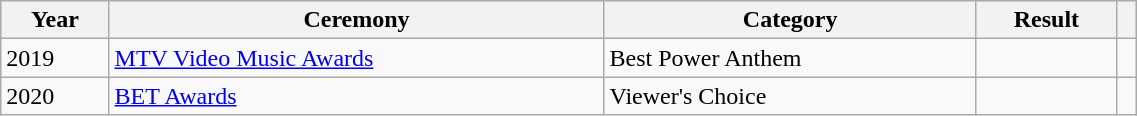<table class="wikitable sortable plainrowheaders" style="width: 60%;">
<tr>
<th scope="col">Year</th>
<th scope="col">Ceremony</th>
<th scope="col">Category</th>
<th scope="col">Result</th>
<th scope="col" class="unsortable"></th>
</tr>
<tr>
<td>2019</td>
<td><a href='#'>MTV Video Music Awards</a></td>
<td>Best Power Anthem</td>
<td></td>
<td style="text-align:center;"></td>
</tr>
<tr>
<td>2020</td>
<td><a href='#'>BET Awards</a></td>
<td>Viewer's Choice</td>
<td></td>
<td style="text-align:center;"></td>
</tr>
</table>
